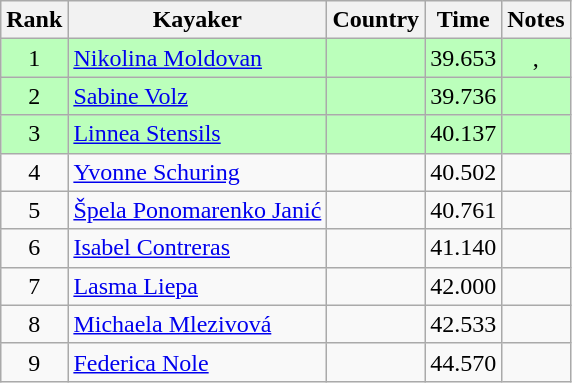<table class="wikitable" style="text-align:center">
<tr>
<th>Rank</th>
<th>Kayaker</th>
<th>Country</th>
<th>Time</th>
<th>Notes</th>
</tr>
<tr bgcolor=bbffbb>
<td>1</td>
<td align="left"><a href='#'>Nikolina Moldovan</a></td>
<td align="left"></td>
<td>39.653</td>
<td>, <strong></strong></td>
</tr>
<tr bgcolor=bbffbb>
<td>2</td>
<td align="left"><a href='#'>Sabine Volz</a></td>
<td align="left"></td>
<td>39.736</td>
<td></td>
</tr>
<tr bgcolor=bbffbb>
<td>3</td>
<td align="left"><a href='#'>Linnea Stensils</a></td>
<td align="left"></td>
<td>40.137</td>
<td></td>
</tr>
<tr>
<td>4</td>
<td align="left"><a href='#'>Yvonne Schuring</a></td>
<td align="left"></td>
<td>40.502</td>
<td></td>
</tr>
<tr>
<td>5</td>
<td align="left"><a href='#'>Špela Ponomarenko Janić</a></td>
<td align="left"></td>
<td>40.761</td>
<td></td>
</tr>
<tr>
<td>6</td>
<td align="left"><a href='#'>Isabel Contreras</a></td>
<td align="left"></td>
<td>41.140</td>
<td></td>
</tr>
<tr>
<td>7</td>
<td align="left"><a href='#'>Lasma Liepa</a></td>
<td align="left"></td>
<td>42.000</td>
<td></td>
</tr>
<tr>
<td>8</td>
<td align="left"><a href='#'>Michaela Mlezivová</a></td>
<td align="left"></td>
<td>42.533</td>
<td></td>
</tr>
<tr>
<td>9</td>
<td align="left"><a href='#'>Federica Nole</a></td>
<td align="left"></td>
<td>44.570</td>
<td></td>
</tr>
</table>
